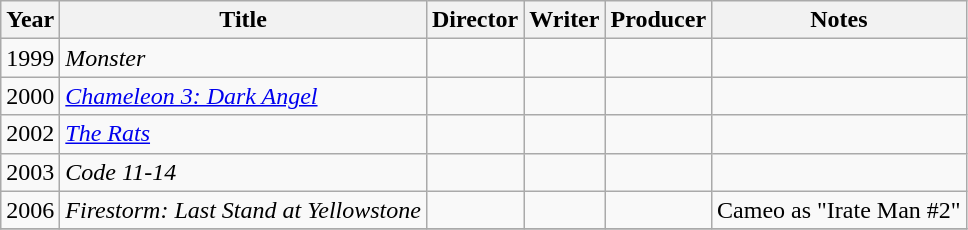<table class="wikitable">
<tr>
<th>Year</th>
<th>Title</th>
<th>Director</th>
<th>Writer</th>
<th>Producer</th>
<th>Notes</th>
</tr>
<tr>
<td>1999</td>
<td><em>Monster</em></td>
<td></td>
<td></td>
<td></td>
<td></td>
</tr>
<tr>
<td>2000</td>
<td><em><a href='#'>Chameleon 3: Dark Angel</a></em></td>
<td></td>
<td></td>
<td></td>
<td></td>
</tr>
<tr>
<td>2002</td>
<td><em><a href='#'>The Rats</a></em></td>
<td></td>
<td></td>
<td></td>
<td></td>
</tr>
<tr>
<td>2003</td>
<td><em>Code 11-14</em></td>
<td></td>
<td></td>
<td></td>
<td></td>
</tr>
<tr>
<td>2006</td>
<td><em>Firestorm: Last Stand at Yellowstone</em></td>
<td></td>
<td></td>
<td></td>
<td>Cameo as "Irate Man #2"</td>
</tr>
<tr>
</tr>
</table>
